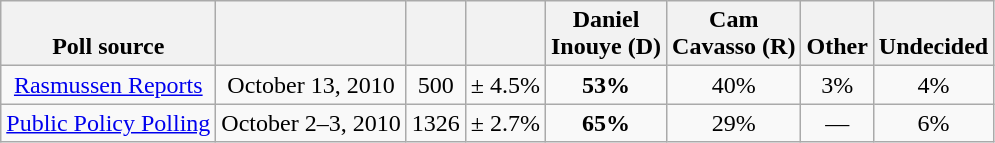<table class="wikitable" style="text-align:center">
<tr valign=bottom>
<th>Poll source</th>
<th></th>
<th></th>
<th></th>
<th>Daniel<br>Inouye (D)</th>
<th>Cam<br>Cavasso (R)</th>
<th>Other</th>
<th>Undecided</th>
</tr>
<tr>
<td><a href='#'>Rasmussen Reports</a></td>
<td>October 13, 2010</td>
<td>500</td>
<td>± 4.5%</td>
<td><strong>53%</strong></td>
<td>40%</td>
<td>3%</td>
<td>4%</td>
</tr>
<tr>
<td><a href='#'>Public Policy Polling</a></td>
<td>October 2–3, 2010</td>
<td>1326</td>
<td>± 2.7%</td>
<td><strong>65%</strong></td>
<td>29%</td>
<td>—</td>
<td>6%</td>
</tr>
</table>
